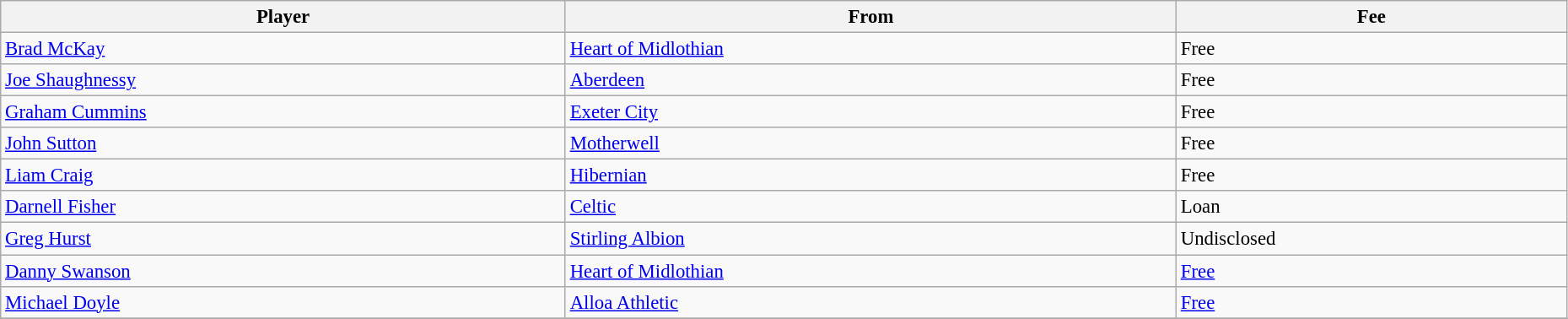<table class="wikitable" style="text-align:center; font-size:95%;width:98%; text-align:left">
<tr>
<th>Player</th>
<th>From</th>
<th>Fee</th>
</tr>
<tr>
<td> <a href='#'>Brad McKay</a></td>
<td> <a href='#'>Heart of Midlothian</a></td>
<td>Free</td>
</tr>
<tr>
<td> <a href='#'>Joe Shaughnessy</a></td>
<td> <a href='#'>Aberdeen</a></td>
<td>Free</td>
</tr>
<tr>
<td> <a href='#'>Graham Cummins</a></td>
<td> <a href='#'>Exeter City</a></td>
<td>Free</td>
</tr>
<tr>
<td> <a href='#'>John Sutton</a></td>
<td> <a href='#'>Motherwell</a></td>
<td>Free</td>
</tr>
<tr>
<td> <a href='#'>Liam Craig</a></td>
<td> <a href='#'>Hibernian</a></td>
<td>Free</td>
</tr>
<tr>
<td> <a href='#'>Darnell Fisher</a></td>
<td> <a href='#'>Celtic</a></td>
<td>Loan</td>
</tr>
<tr>
<td> <a href='#'>Greg Hurst</a></td>
<td> <a href='#'>Stirling Albion</a></td>
<td>Undisclosed</td>
</tr>
<tr>
<td> <a href='#'>Danny Swanson</a></td>
<td> <a href='#'>Heart of Midlothian</a></td>
<td><a href='#'>Free</a></td>
</tr>
<tr>
<td> <a href='#'>Michael Doyle</a></td>
<td> <a href='#'>Alloa Athletic</a></td>
<td><a href='#'>Free</a></td>
</tr>
<tr>
</tr>
</table>
